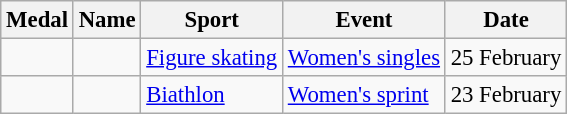<table class="wikitable sortable" style="font-size:95%">
<tr>
<th>Medal</th>
<th>Name</th>
<th>Sport</th>
<th>Event</th>
<th>Date</th>
</tr>
<tr>
<td></td>
<td></td>
<td><a href='#'>Figure skating</a></td>
<td><a href='#'>Women's singles</a></td>
<td>25 February</td>
</tr>
<tr>
<td></td>
<td></td>
<td><a href='#'>Biathlon</a></td>
<td><a href='#'>Women's sprint</a></td>
<td>23 February</td>
</tr>
</table>
